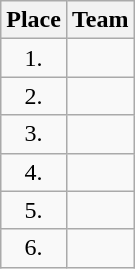<table class="wikitable" style="text-align: center;">
<tr>
<th>Place</th>
<th>Team</th>
</tr>
<tr>
<td>1.</td>
<td style="text-align:left;"><strong></strong> </td>
</tr>
<tr>
<td>2.</td>
<td style="text-align:left;"><strong></strong> </td>
</tr>
<tr>
<td>3.</td>
<td style="text-align:left;"><strong></strong> </td>
</tr>
<tr>
<td>4.</td>
<td style="text-align:left;"><strong></strong> </td>
</tr>
<tr>
<td>5.</td>
<td style="text-align:left;"><strong></strong></td>
</tr>
<tr>
<td>6.</td>
<td style="text-align:left;"><strong></strong> </td>
</tr>
</table>
